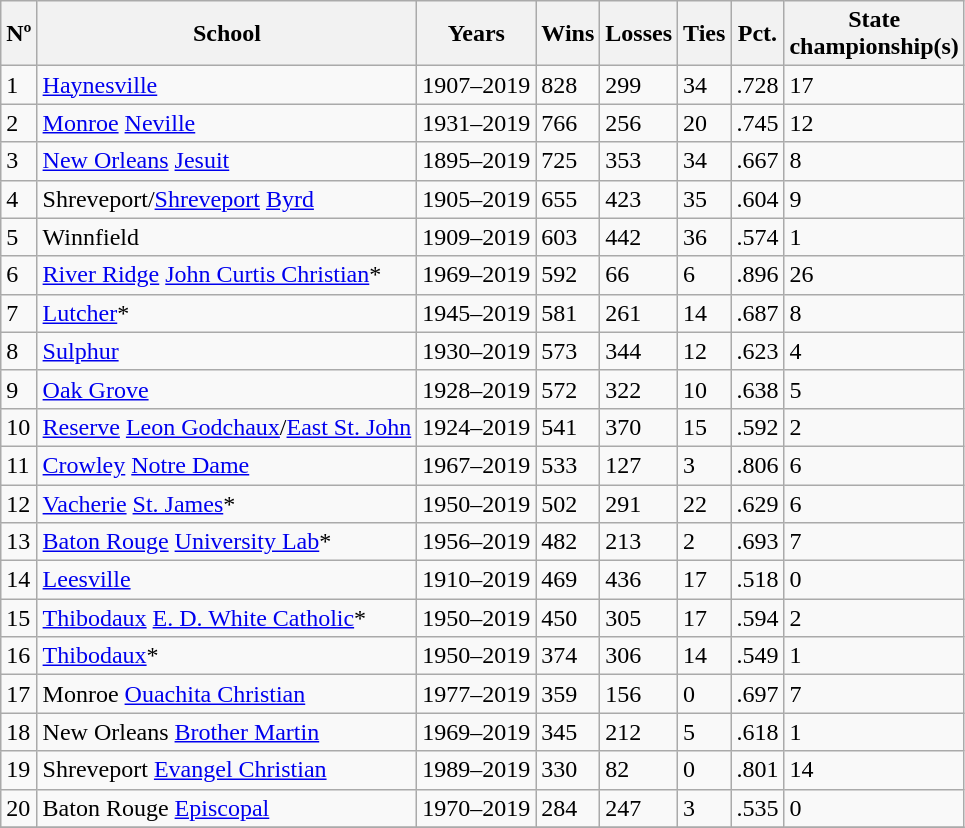<table class="wikitable sortable">
<tr>
<th>Nº</th>
<th>School</th>
<th>Years</th>
<th>Wins</th>
<th>Losses</th>
<th>Ties</th>
<th>Pct.</th>
<th>State<br>championship(s)</th>
</tr>
<tr>
<td>1</td>
<td><a href='#'>Haynesville</a></td>
<td>1907–2019</td>
<td>828</td>
<td>299</td>
<td>34</td>
<td>.728</td>
<td>17</td>
</tr>
<tr>
<td>2</td>
<td><a href='#'>Monroe</a> <a href='#'>Neville</a></td>
<td>1931–2019</td>
<td>766</td>
<td>256</td>
<td>20</td>
<td>.745</td>
<td>12</td>
</tr>
<tr>
<td>3</td>
<td><a href='#'>New Orleans</a> <a href='#'>Jesuit</a></td>
<td>1895–2019</td>
<td>725</td>
<td>353</td>
<td>34</td>
<td>.667</td>
<td>8</td>
</tr>
<tr>
<td>4</td>
<td>Shreveport/<a href='#'>Shreveport</a> <a href='#'>Byrd</a></td>
<td>1905–2019</td>
<td>655</td>
<td>423</td>
<td>35</td>
<td>.604</td>
<td>9</td>
</tr>
<tr>
<td>5</td>
<td>Winnfield</td>
<td>1909–2019</td>
<td>603</td>
<td>442</td>
<td>36</td>
<td>.574</td>
<td>1</td>
</tr>
<tr>
<td>6</td>
<td><a href='#'>River Ridge</a> <a href='#'>John Curtis Christian</a>*</td>
<td>1969–2019</td>
<td>592</td>
<td>66</td>
<td>6</td>
<td>.896</td>
<td>26</td>
</tr>
<tr>
<td>7</td>
<td><a href='#'>Lutcher</a>*</td>
<td>1945–2019</td>
<td>581</td>
<td>261</td>
<td>14</td>
<td>.687</td>
<td>8</td>
</tr>
<tr>
<td>8</td>
<td><a href='#'>Sulphur</a></td>
<td>1930–2019</td>
<td>573</td>
<td>344</td>
<td>12</td>
<td>.623</td>
<td>4</td>
</tr>
<tr>
<td>9</td>
<td><a href='#'>Oak Grove</a></td>
<td>1928–2019</td>
<td>572</td>
<td>322</td>
<td>10</td>
<td>.638</td>
<td>5</td>
</tr>
<tr>
<td>10</td>
<td><a href='#'>Reserve</a> <a href='#'>Leon Godchaux</a>/<a href='#'>East St. John</a></td>
<td>1924–2019</td>
<td>541</td>
<td>370</td>
<td>15</td>
<td>.592</td>
<td>2</td>
</tr>
<tr>
<td>11</td>
<td><a href='#'>Crowley</a> <a href='#'>Notre Dame</a></td>
<td>1967–2019</td>
<td>533</td>
<td>127</td>
<td>3</td>
<td>.806</td>
<td>6</td>
</tr>
<tr>
<td>12</td>
<td><a href='#'>Vacherie</a> <a href='#'>St. James</a>*</td>
<td>1950–2019</td>
<td>502</td>
<td>291</td>
<td>22</td>
<td>.629</td>
<td>6</td>
</tr>
<tr>
<td>13</td>
<td><a href='#'>Baton Rouge</a> <a href='#'>University Lab</a>*</td>
<td>1956–2019</td>
<td>482</td>
<td>213</td>
<td>2</td>
<td>.693</td>
<td>7</td>
</tr>
<tr>
<td>14</td>
<td><a href='#'>Leesville</a></td>
<td>1910–2019</td>
<td>469</td>
<td>436</td>
<td>17</td>
<td>.518</td>
<td>0</td>
</tr>
<tr>
<td>15</td>
<td><a href='#'>Thibodaux</a> <a href='#'>E. D. White Catholic</a>*</td>
<td>1950–2019</td>
<td>450</td>
<td>305</td>
<td>17</td>
<td>.594</td>
<td>2</td>
</tr>
<tr>
<td>16</td>
<td><a href='#'>Thibodaux</a>*</td>
<td>1950–2019</td>
<td>374</td>
<td>306</td>
<td>14</td>
<td>.549</td>
<td>1</td>
</tr>
<tr>
<td>17</td>
<td>Monroe <a href='#'>Ouachita Christian</a></td>
<td>1977–2019</td>
<td>359</td>
<td>156</td>
<td>0</td>
<td>.697</td>
<td>7</td>
</tr>
<tr>
<td>18</td>
<td>New Orleans <a href='#'>Brother Martin</a></td>
<td>1969–2019</td>
<td>345</td>
<td>212</td>
<td>5</td>
<td>.618</td>
<td>1</td>
</tr>
<tr>
<td>19</td>
<td>Shreveport <a href='#'>Evangel Christian</a></td>
<td>1989–2019</td>
<td>330</td>
<td>82</td>
<td>0</td>
<td>.801</td>
<td>14</td>
</tr>
<tr>
<td>20</td>
<td>Baton Rouge <a href='#'>Episcopal</a></td>
<td>1970–2019</td>
<td>284</td>
<td>247</td>
<td>3</td>
<td>.535</td>
<td>0</td>
</tr>
<tr>
</tr>
</table>
